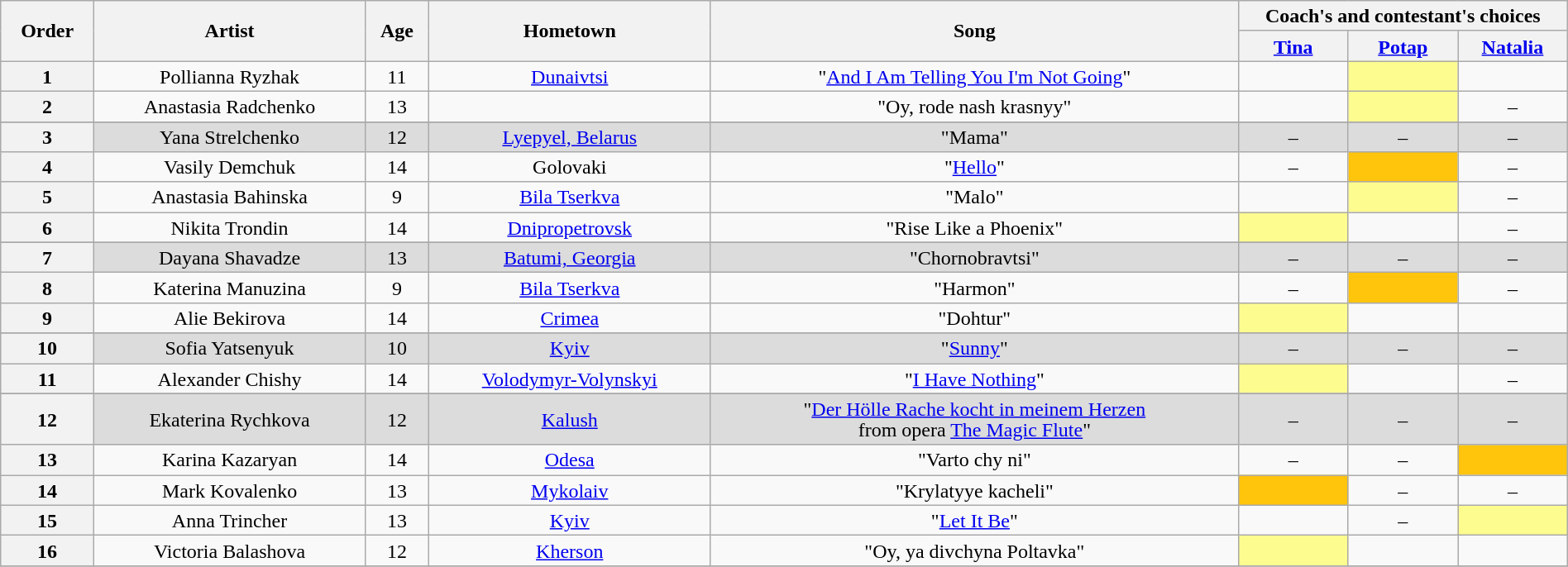<table class="wikitable" style="text-align:center; line-height:17px; width:100%;">
<tr>
<th scope="col" rowspan="2" style="width=05%;">Order</th>
<th scope="col" rowspan="2" style="width=20%;">Artist</th>
<th scope="col" rowspan="2" style="width=05%;">Age</th>
<th scope="col" rowspan="2" style="width:18%;">Hometown</th>
<th scope="col" rowspan="2" style="width=22%;">Song</th>
<th scope="col" colspan="4" style="width=28%;">Coach's and contestant's choices</th>
</tr>
<tr>
<th width="07%"><a href='#'>Tina</a></th>
<th width="07%"><a href='#'>Potap</a></th>
<th width="07%"><a href='#'>Natalia</a></th>
</tr>
<tr>
<th>1</th>
<td>Pollianna Ryzhak</td>
<td>11</td>
<td><a href='#'>Dunaivtsi</a></td>
<td>"<a href='#'>And I Am Telling You I'm Not Going</a>"</td>
<td><strong></strong></td>
<td style="background:#fdfc8f;"><strong></strong></td>
<td><strong></strong></td>
</tr>
<tr>
<th>2</th>
<td>Anastasia Radchenko</td>
<td>13</td>
<td></td>
<td>"Oy, rode nash krasnyy"</td>
<td><strong></strong></td>
<td style="background:#fdfc8f;"><strong></strong></td>
<td>–</td>
</tr>
<tr>
</tr>
<tr style="background:#DCDCDC;">
<th>3</th>
<td>Yana Strelchenko</td>
<td>12</td>
<td><a href='#'>Lyepyel, Belarus</a></td>
<td>"Mama"</td>
<td>–</td>
<td>–</td>
<td>–</td>
</tr>
<tr>
<th>4</th>
<td>Vasily Demchuk</td>
<td>14</td>
<td>Golovaki</td>
<td>"<a href='#'>Hello</a>"</td>
<td>–</td>
<td style="background:#ffc40c;"><strong></strong></td>
<td>–</td>
</tr>
<tr>
<th>5</th>
<td>Anastasia Bahinska</td>
<td>9</td>
<td><a href='#'>Bila Tserkva</a></td>
<td>"Malo"</td>
<td><strong></strong></td>
<td style="background:#fdfc8f;"><strong></strong></td>
<td>–</td>
</tr>
<tr>
<th>6</th>
<td>Nikita Trondin</td>
<td>14</td>
<td><a href='#'>Dnipropetrovsk</a></td>
<td>"Rise Like a Phoenix"</td>
<td style="background:#fdfc8f;"><strong></strong></td>
<td><strong></strong></td>
<td>–</td>
</tr>
<tr>
</tr>
<tr style="background:#DCDCDC;">
<th>7</th>
<td>Dayana Shavadze</td>
<td>13</td>
<td><a href='#'>Batumi, Georgia</a></td>
<td>"Chornobravtsi"</td>
<td>–</td>
<td>–</td>
<td>–</td>
</tr>
<tr>
<th>8</th>
<td>Katerina Manuzina</td>
<td>9</td>
<td><a href='#'>Bila Tserkva</a></td>
<td>"Harmon"</td>
<td>–</td>
<td style="background:#ffc40c;"><strong></strong></td>
<td>–</td>
</tr>
<tr>
<th>9</th>
<td>Alie Bekirova</td>
<td>14</td>
<td><a href='#'>Crimea</a></td>
<td>"Dohtur"</td>
<td style="background:#fdfc8f;"><strong></strong></td>
<td><strong></strong></td>
<td><strong></strong></td>
</tr>
<tr>
</tr>
<tr style="background:#DCDCDC;">
<th>10</th>
<td>Sofia Yatsenyuk</td>
<td>10</td>
<td><a href='#'>Kyiv</a></td>
<td>"<a href='#'>Sunny</a>"</td>
<td>–</td>
<td>–</td>
<td>–</td>
</tr>
<tr>
<th>11</th>
<td>Alexander Chishy</td>
<td>14</td>
<td><a href='#'>Volodymyr-Volynskyi</a></td>
<td>"<a href='#'>I Have Nothing</a>"</td>
<td style="background:#fdfc8f;"><strong></strong></td>
<td><strong></strong></td>
<td>–</td>
</tr>
<tr>
</tr>
<tr style="background:#DCDCDC;">
<th>12</th>
<td>Ekaterina Rychkova</td>
<td>12</td>
<td><a href='#'>Kalush</a></td>
<td>"<a href='#'>Der Hölle Rache kocht in meinem Herzen</a> <br> from opera <a href='#'>The Magic Flute</a>"</td>
<td>–</td>
<td>–</td>
<td>–</td>
</tr>
<tr>
<th>13</th>
<td>Karina Kazaryan</td>
<td>14</td>
<td><a href='#'>Odesa</a></td>
<td>"Varto chy ni"</td>
<td>–</td>
<td>–</td>
<td style="background:#ffc40c;"><strong></strong></td>
</tr>
<tr>
<th>14</th>
<td>Mark Kovalenko</td>
<td>13</td>
<td><a href='#'>Mykolaiv</a></td>
<td>"Krylatyye kacheli"</td>
<td style="background:#ffc40c;"><strong></strong></td>
<td>–</td>
<td>–</td>
</tr>
<tr>
<th>15</th>
<td>Anna Trincher</td>
<td>13</td>
<td><a href='#'>Kyiv</a></td>
<td>"<a href='#'>Let It Be</a>"</td>
<td><strong></strong></td>
<td>–</td>
<td style="background:#fdfc8f;"><strong></strong></td>
</tr>
<tr>
<th>16</th>
<td>Victoria Balashova</td>
<td>12</td>
<td><a href='#'>Kherson</a></td>
<td>"Oy, ya divchyna Poltavka"</td>
<td style="background:#fdfc8f;"><strong></strong></td>
<td><strong></strong></td>
<td><strong></strong></td>
</tr>
<tr>
</tr>
</table>
